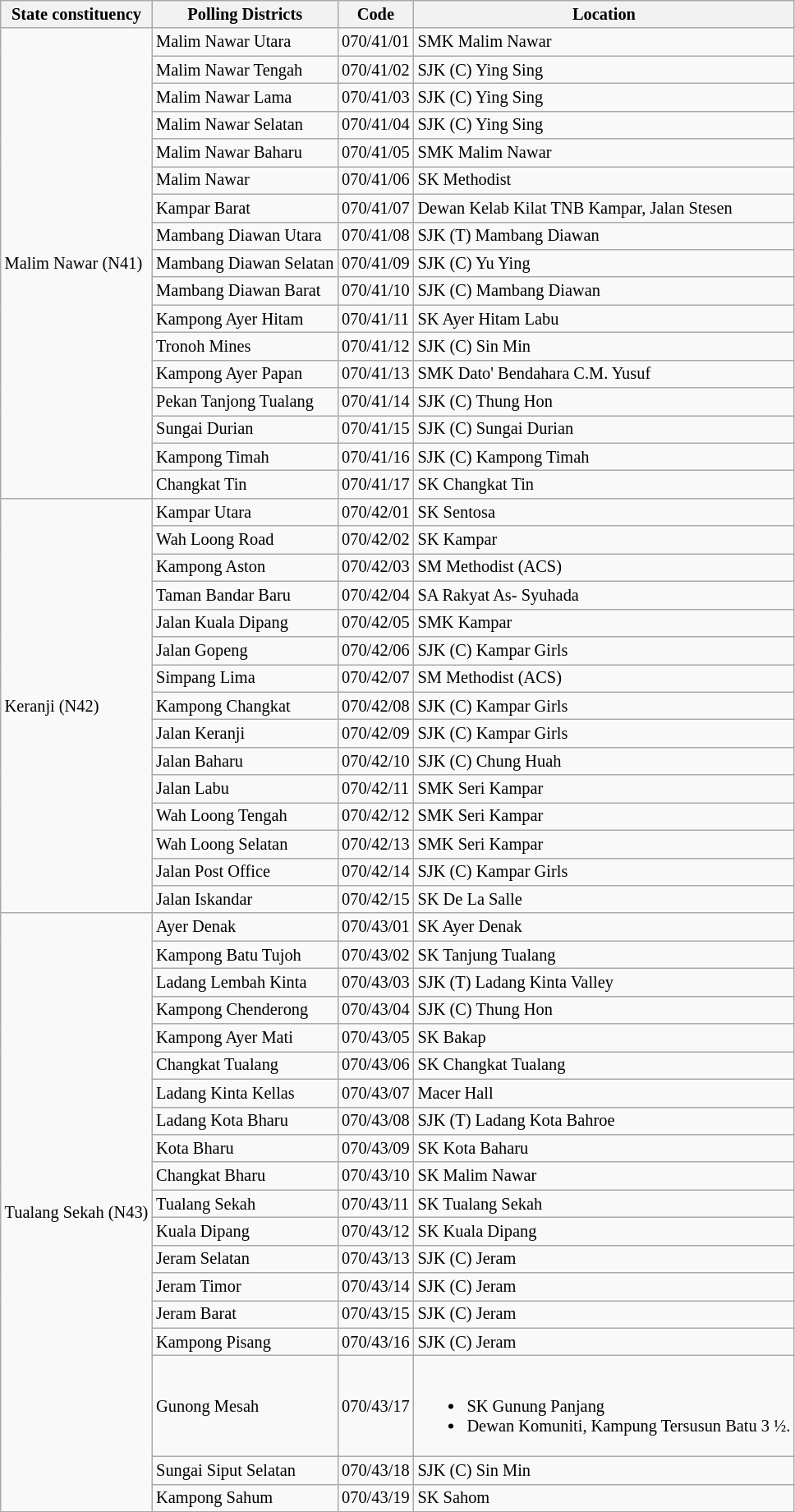<table class="wikitable sortable mw-collapsible" style="white-space:nowrap;font-size:85%">
<tr>
<th>State constituency</th>
<th>Polling Districts</th>
<th>Code</th>
<th>Location</th>
</tr>
<tr>
<td rowspan="17">Malim Nawar (N41)</td>
<td>Malim Nawar Utara</td>
<td>070/41/01</td>
<td>SMK Malim Nawar</td>
</tr>
<tr>
<td>Malim Nawar Tengah</td>
<td>070/41/02</td>
<td>SJK (C) Ying Sing</td>
</tr>
<tr>
<td>Malim Nawar Lama</td>
<td>070/41/03</td>
<td>SJK (C) Ying Sing</td>
</tr>
<tr>
<td>Malim Nawar Selatan</td>
<td>070/41/04</td>
<td>SJK (C) Ying Sing</td>
</tr>
<tr>
<td>Malim Nawar Baharu</td>
<td>070/41/05</td>
<td>SMK Malim Nawar</td>
</tr>
<tr>
<td>Malim Nawar</td>
<td>070/41/06</td>
<td>SK Methodist</td>
</tr>
<tr>
<td>Kampar Barat</td>
<td>070/41/07</td>
<td>Dewan Kelab Kilat TNB Kampar, Jalan Stesen</td>
</tr>
<tr>
<td>Mambang Diawan Utara</td>
<td>070/41/08</td>
<td>SJK (T) Mambang Diawan</td>
</tr>
<tr>
<td>Mambang Diawan Selatan</td>
<td>070/41/09</td>
<td>SJK (C) Yu Ying</td>
</tr>
<tr>
<td>Mambang Diawan Barat</td>
<td>070/41/10</td>
<td>SJK (C) Mambang Diawan</td>
</tr>
<tr>
<td>Kampong Ayer Hitam</td>
<td>070/41/11</td>
<td>SK Ayer Hitam Labu</td>
</tr>
<tr>
<td>Tronoh Mines</td>
<td>070/41/12</td>
<td>SJK (C) Sin Min</td>
</tr>
<tr>
<td>Kampong Ayer Papan</td>
<td>070/41/13</td>
<td>SMK Dato' Bendahara C.M. Yusuf</td>
</tr>
<tr>
<td>Pekan Tanjong Tualang</td>
<td>070/41/14</td>
<td>SJK (C) Thung Hon</td>
</tr>
<tr>
<td>Sungai Durian</td>
<td>070/41/15</td>
<td>SJK (C) Sungai Durian</td>
</tr>
<tr>
<td>Kampong Timah</td>
<td>070/41/16</td>
<td>SJK (C) Kampong Timah</td>
</tr>
<tr>
<td>Changkat Tin</td>
<td>070/41/17</td>
<td>SK Changkat Tin</td>
</tr>
<tr>
<td rowspan="15">Keranji (N42)</td>
<td>Kampar Utara</td>
<td>070/42/01</td>
<td>SK Sentosa</td>
</tr>
<tr>
<td>Wah Loong Road</td>
<td>070/42/02</td>
<td>SK Kampar</td>
</tr>
<tr>
<td>Kampong Aston</td>
<td>070/42/03</td>
<td>SM Methodist (ACS)</td>
</tr>
<tr>
<td>Taman Bandar Baru</td>
<td>070/42/04</td>
<td>SA Rakyat As- Syuhada</td>
</tr>
<tr>
<td>Jalan Kuala Dipang</td>
<td>070/42/05</td>
<td>SMK Kampar</td>
</tr>
<tr>
<td>Jalan Gopeng</td>
<td>070/42/06</td>
<td>SJK (C) Kampar Girls</td>
</tr>
<tr>
<td>Simpang Lima</td>
<td>070/42/07</td>
<td>SM Methodist (ACS)</td>
</tr>
<tr>
<td>Kampong Changkat</td>
<td>070/42/08</td>
<td>SJK (C) Kampar Girls</td>
</tr>
<tr>
<td>Jalan Keranji</td>
<td>070/42/09</td>
<td>SJK (C) Kampar Girls</td>
</tr>
<tr>
<td>Jalan Baharu</td>
<td>070/42/10</td>
<td>SJK (C) Chung Huah</td>
</tr>
<tr>
<td>Jalan Labu</td>
<td>070/42/11</td>
<td>SMK Seri Kampar</td>
</tr>
<tr>
<td>Wah Loong Tengah</td>
<td>070/42/12</td>
<td>SMK Seri Kampar</td>
</tr>
<tr>
<td>Wah Loong Selatan</td>
<td>070/42/13</td>
<td>SMK Seri Kampar</td>
</tr>
<tr>
<td>Jalan Post Office</td>
<td>070/42/14</td>
<td>SJK (C) Kampar Girls</td>
</tr>
<tr>
<td>Jalan Iskandar</td>
<td>070/42/15</td>
<td>SK De La Salle</td>
</tr>
<tr>
<td rowspan="19">Tualang Sekah (N43)</td>
<td>Ayer Denak</td>
<td>070/43/01</td>
<td>SK Ayer Denak</td>
</tr>
<tr>
<td>Kampong Batu Tujoh</td>
<td>070/43/02</td>
<td>SK Tanjung Tualang</td>
</tr>
<tr>
<td>Ladang Lembah Kinta</td>
<td>070/43/03</td>
<td>SJK (T) Ladang Kinta Valley</td>
</tr>
<tr>
<td>Kampong Chenderong</td>
<td>070/43/04</td>
<td>SJK (C) Thung Hon</td>
</tr>
<tr>
<td>Kampong Ayer Mati</td>
<td>070/43/05</td>
<td>SK Bakap</td>
</tr>
<tr>
<td>Changkat Tualang</td>
<td>070/43/06</td>
<td>SK Changkat Tualang</td>
</tr>
<tr>
<td>Ladang Kinta Kellas</td>
<td>070/43/07</td>
<td>Macer Hall</td>
</tr>
<tr>
<td>Ladang Kota Bharu</td>
<td>070/43/08</td>
<td>SJK (T) Ladang Kota Bahroe</td>
</tr>
<tr>
<td>Kota Bharu</td>
<td>070/43/09</td>
<td>SK Kota Baharu</td>
</tr>
<tr>
<td>Changkat Bharu</td>
<td>070/43/10</td>
<td>SK Malim Nawar</td>
</tr>
<tr>
<td>Tualang Sekah</td>
<td>070/43/11</td>
<td>SK Tualang Sekah</td>
</tr>
<tr>
<td>Kuala Dipang</td>
<td>070/43/12</td>
<td>SK Kuala Dipang</td>
</tr>
<tr>
<td>Jeram Selatan</td>
<td>070/43/13</td>
<td>SJK (C) Jeram</td>
</tr>
<tr>
<td>Jeram Timor</td>
<td>070/43/14</td>
<td>SJK (C) Jeram</td>
</tr>
<tr>
<td>Jeram Barat</td>
<td>070/43/15</td>
<td>SJK (C) Jeram</td>
</tr>
<tr>
<td>Kampong Pisang</td>
<td>070/43/16</td>
<td>SJK (C) Jeram</td>
</tr>
<tr>
<td>Gunong Mesah</td>
<td>070/43/17</td>
<td><br><ul><li>SK Gunung Panjang</li><li>Dewan Komuniti, Kampung Tersusun Batu 3 ½.</li></ul></td>
</tr>
<tr>
<td>Sungai Siput Selatan</td>
<td>070/43/18</td>
<td>SJK (C) Sin Min</td>
</tr>
<tr>
<td>Kampong Sahum</td>
<td>070/43/19</td>
<td>SK Sahom</td>
</tr>
</table>
